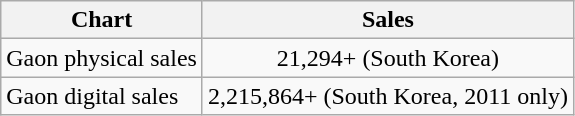<table class="wikitable">
<tr>
<th>Chart</th>
<th>Sales</th>
</tr>
<tr>
<td>Gaon physical sales</td>
<td align="center">21,294+ (South Korea)</td>
</tr>
<tr>
<td>Gaon digital sales</td>
<td align="center">2,215,864+ (South Korea, 2011 only)</td>
</tr>
</table>
